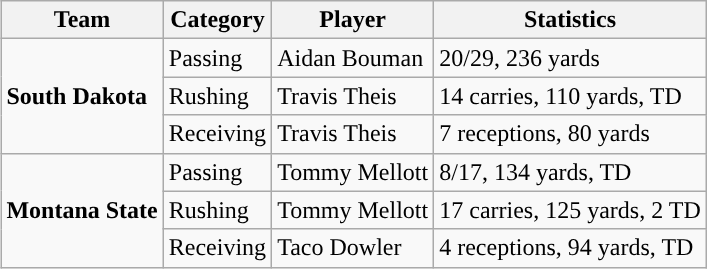<table class="wikitable" style="float: right;">
<tr>
<th>Team</th>
<th>Category</th>
<th>Player</th>
<th>Statistics</th>
</tr>
<tr>
<td rowspan=3><strong>South Dakota</strong></td>
<td>Passing</td>
<td>Aidan Bouman</td>
<td>20/29, 236 yards</td>
</tr>
<tr>
<td>Rushing</td>
<td>Travis Theis</td>
<td>14 carries, 110 yards, TD</td>
</tr>
<tr>
<td>Receiving</td>
<td>Travis Theis</td>
<td>7 receptions, 80 yards</td>
</tr>
<tr>
<td rowspan=3><strong>Montana State</strong></td>
<td>Passing</td>
<td>Tommy Mellott</td>
<td>8/17, 134 yards, TD</td>
</tr>
<tr>
<td>Rushing</td>
<td>Tommy Mellott</td>
<td>17 carries, 125 yards, 2 TD</td>
</tr>
<tr>
<td>Receiving</td>
<td>Taco Dowler</td>
<td>4 receptions, 94 yards, TD</td>
</tr>
</table>
